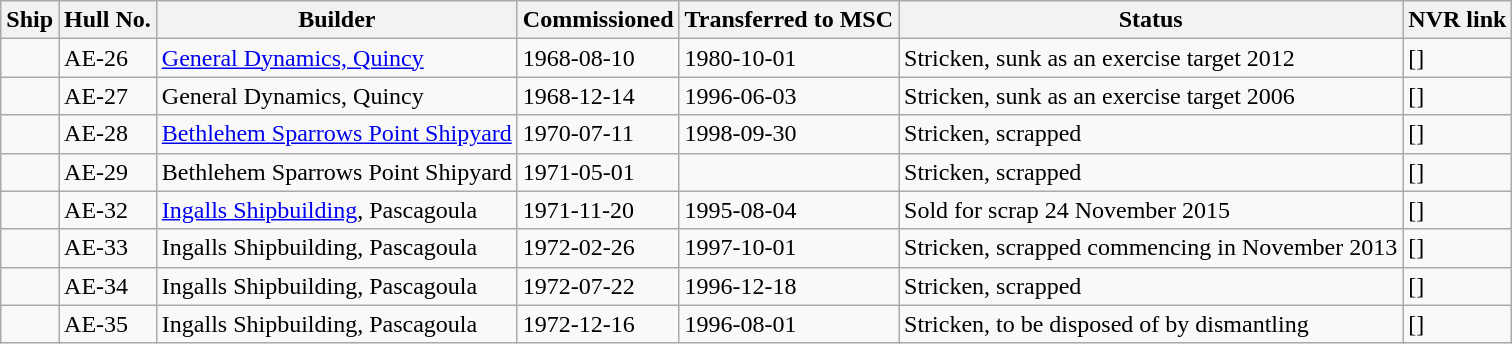<table class="wikitable sortable">
<tr>
<th>Ship</th>
<th>Hull No.</th>
<th>Builder</th>
<th>Commissioned</th>
<th>Transferred to MSC</th>
<th>Status</th>
<th>NVR link</th>
</tr>
<tr>
<td></td>
<td>AE-26</td>
<td><a href='#'>General Dynamics, Quincy</a></td>
<td>1968-08-10</td>
<td>1980-10-01</td>
<td>Stricken, sunk as an exercise target 2012</td>
<td>[]</td>
</tr>
<tr>
<td></td>
<td>AE-27</td>
<td>General Dynamics, Quincy</td>
<td>1968-12-14</td>
<td>1996-06-03</td>
<td>Stricken, sunk as an exercise target 2006</td>
<td>[]</td>
</tr>
<tr>
<td></td>
<td>AE-28</td>
<td><a href='#'>Bethlehem Sparrows Point Shipyard</a></td>
<td>1970-07-11</td>
<td>1998-09-30</td>
<td>Stricken, scrapped</td>
<td>[]</td>
</tr>
<tr>
<td></td>
<td>AE-29</td>
<td>Bethlehem Sparrows Point Shipyard</td>
<td>1971-05-01</td>
<td></td>
<td>Stricken, scrapped</td>
<td>[]</td>
</tr>
<tr>
<td></td>
<td>AE-32</td>
<td><a href='#'>Ingalls Shipbuilding</a>, Pascagoula</td>
<td>1971-11-20</td>
<td>1995-08-04</td>
<td>Sold for scrap 24 November 2015</td>
<td>[]</td>
</tr>
<tr>
<td></td>
<td>AE-33</td>
<td>Ingalls Shipbuilding, Pascagoula</td>
<td>1972-02-26</td>
<td>1997-10-01</td>
<td>Stricken, scrapped commencing in November 2013</td>
<td>[]</td>
</tr>
<tr>
<td></td>
<td>AE-34</td>
<td>Ingalls Shipbuilding, Pascagoula</td>
<td>1972-07-22</td>
<td>1996-12-18</td>
<td>Stricken, scrapped</td>
<td>[]</td>
</tr>
<tr>
<td></td>
<td>AE-35</td>
<td>Ingalls Shipbuilding, Pascagoula</td>
<td>1972-12-16</td>
<td>1996-08-01</td>
<td>Stricken, to be disposed of by dismantling</td>
<td>[]</td>
</tr>
</table>
